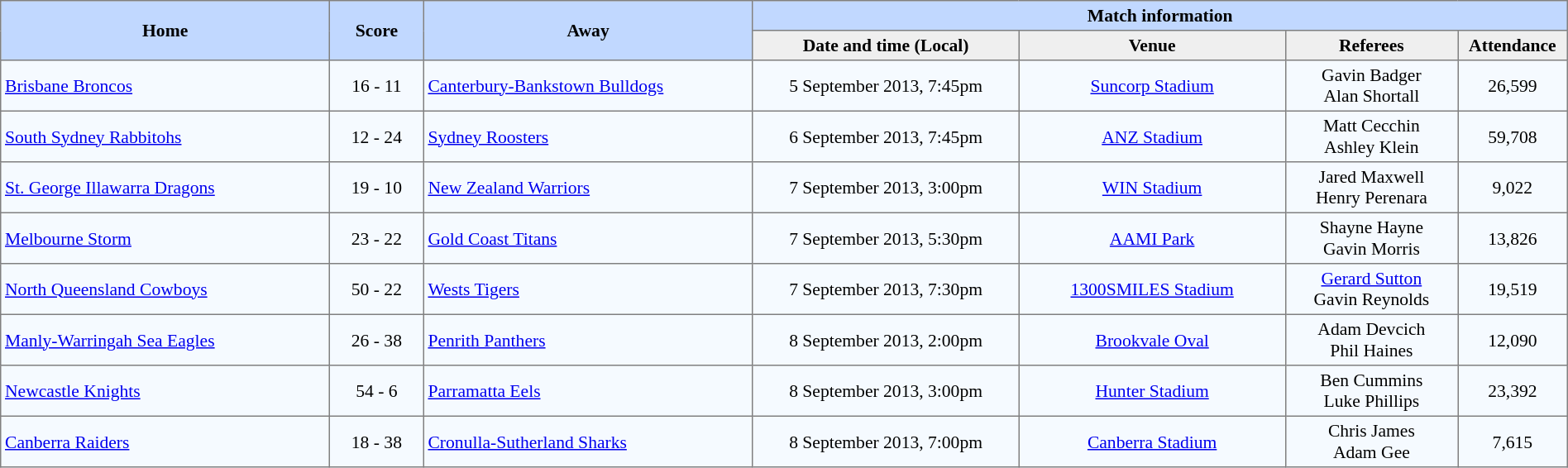<table border="1" cellpadding="3" cellspacing="0" style="border-collapse:collapse; font-size:90%; width:100%;">
<tr style="background:#c1d8ff;">
<th rowspan="2" style="width:21%;">Home</th>
<th rowspan="2" style="width:6%;">Score</th>
<th rowspan="2" style="width:21%;">Away</th>
<th colspan=6>Match information</th>
</tr>
<tr style="background:#efefef;">
<th width=17%>Date and time (Local)</th>
<th width=17%>Venue</th>
<th width=11%>Referees</th>
<th width=7%>Attendance</th>
</tr>
<tr style="text-align:center; background:#f5faff;">
<td align=left> <a href='#'>Brisbane Broncos</a></td>
<td>16 - 11</td>
<td align=left> <a href='#'>Canterbury-Bankstown Bulldogs</a></td>
<td>5 September 2013, 7:45pm</td>
<td><a href='#'>Suncorp Stadium</a></td>
<td>Gavin Badger<br>Alan Shortall</td>
<td>26,599</td>
</tr>
<tr style="text-align:center; background:#f5faff;">
<td align=left> <a href='#'>South Sydney Rabbitohs</a></td>
<td>12 - 24</td>
<td align=left> <a href='#'>Sydney Roosters</a></td>
<td>6 September 2013, 7:45pm</td>
<td><a href='#'>ANZ Stadium</a></td>
<td>Matt Cecchin<br>Ashley Klein</td>
<td>59,708</td>
</tr>
<tr style="text-align:center; background:#f5faff;">
<td align=left> <a href='#'>St. George Illawarra Dragons</a></td>
<td>19 - 10</td>
<td align=left> <a href='#'>New Zealand Warriors</a></td>
<td>7 September 2013, 3:00pm</td>
<td><a href='#'>WIN Stadium</a></td>
<td>Jared Maxwell<br>Henry Perenara</td>
<td>9,022</td>
</tr>
<tr style="text-align:center; background:#f5faff;">
<td align=left> <a href='#'>Melbourne Storm</a></td>
<td>23 - 22</td>
<td align=left> <a href='#'>Gold Coast Titans</a></td>
<td>7 September 2013, 5:30pm</td>
<td><a href='#'>AAMI Park</a></td>
<td>Shayne Hayne<br>Gavin Morris</td>
<td>13,826</td>
</tr>
<tr style="text-align:center; background:#f5faff;">
<td align=left> <a href='#'>North Queensland Cowboys</a></td>
<td>50 - 22</td>
<td align=left> <a href='#'>Wests Tigers</a></td>
<td>7 September 2013, 7:30pm</td>
<td><a href='#'>1300SMILES Stadium</a></td>
<td><a href='#'>Gerard Sutton</a><br>Gavin Reynolds</td>
<td>19,519</td>
</tr>
<tr style="text-align:center; background:#f5faff;">
<td align=left> <a href='#'>Manly-Warringah Sea Eagles</a></td>
<td>26 - 38</td>
<td align=left> <a href='#'>Penrith Panthers</a></td>
<td>8 September 2013, 2:00pm</td>
<td><a href='#'>Brookvale Oval</a></td>
<td>Adam Devcich<br>Phil Haines</td>
<td>12,090</td>
</tr>
<tr style="text-align:center; background:#f5faff;">
<td align=left> <a href='#'>Newcastle Knights</a></td>
<td>54 - 6</td>
<td align=left> <a href='#'>Parramatta Eels</a></td>
<td>8 September 2013, 3:00pm</td>
<td><a href='#'>Hunter Stadium</a></td>
<td>Ben Cummins<br>Luke Phillips</td>
<td>23,392</td>
</tr>
<tr style="text-align:center; background:#f5faff;">
<td align=left> <a href='#'>Canberra Raiders</a></td>
<td>18 - 38</td>
<td align=left> <a href='#'>Cronulla-Sutherland Sharks</a></td>
<td>8 September 2013, 7:00pm</td>
<td><a href='#'>Canberra Stadium</a></td>
<td>Chris James<br>Adam Gee</td>
<td>7,615</td>
</tr>
</table>
